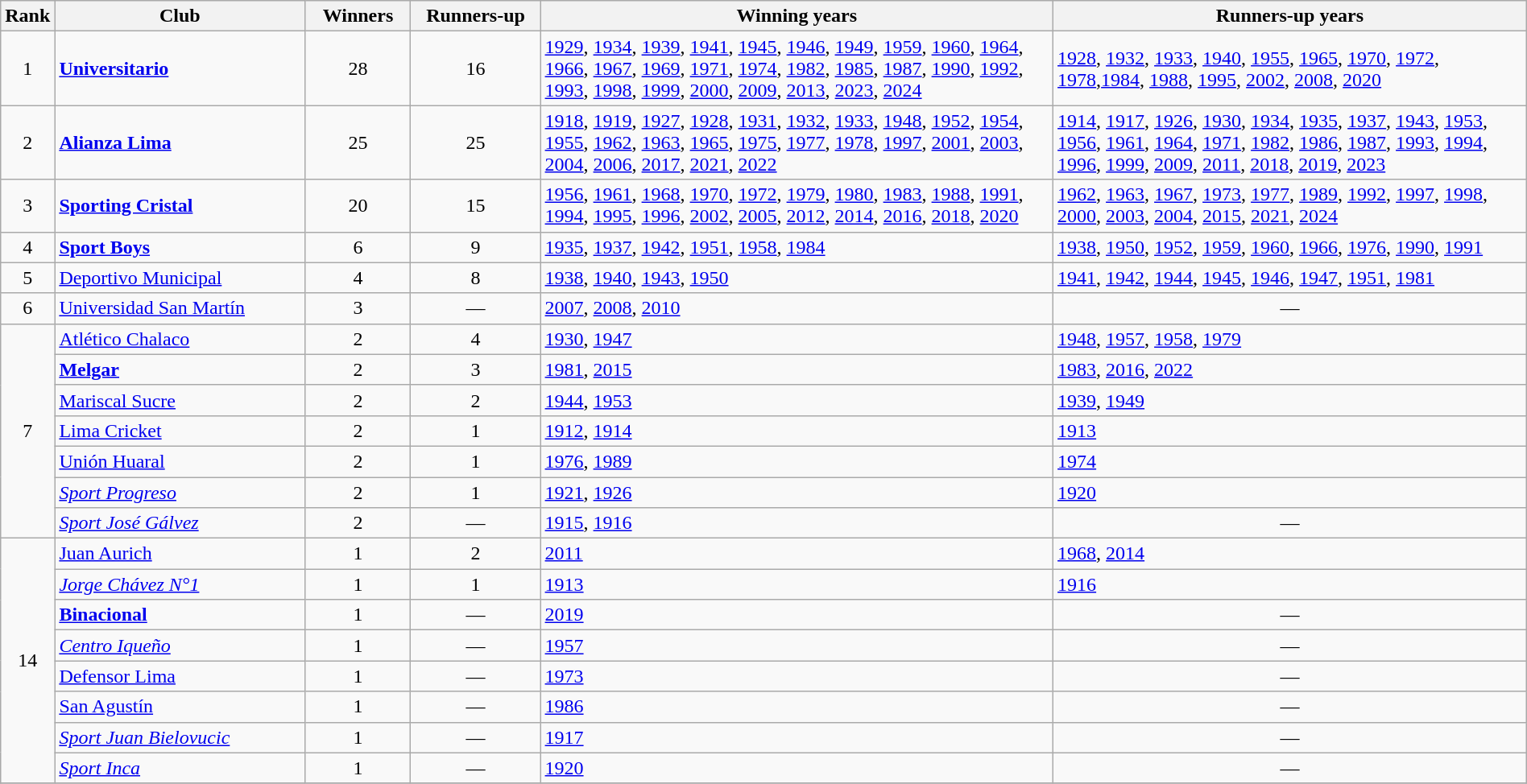<table class="wikitable sortable" width=100%>
<tr>
<th>Rank</th>
<th scope=col width=200>Club</th>
<th scope=col width=80>Winners</th>
<th scope=col width=100>Runners-up</th>
<th scope=col class="unsortable">Winning years</th>
<th scope=col class="unsortable">Runners-up years</th>
</tr>
<tr>
<td align="center">1</td>
<td><strong><a href='#'>Universitario</a></strong></td>
<td align=center>28</td>
<td align="center">16</td>
<td><a href='#'>1929</a>, <a href='#'>1934</a>, <a href='#'>1939</a>, <a href='#'>1941</a>, <a href='#'>1945</a>, <a href='#'>1946</a>, <a href='#'>1949</a>, <a href='#'>1959</a>, <a href='#'>1960</a>, <a href='#'>1964</a>, <a href='#'>1966</a>, <a href='#'>1967</a>, <a href='#'>1969</a>, <a href='#'>1971</a>, <a href='#'>1974</a>, <a href='#'>1982</a>, <a href='#'>1985</a>, <a href='#'>1987</a>, <a href='#'>1990</a>, <a href='#'>1992</a>, <a href='#'>1993</a>, <a href='#'>1998</a>, <a href='#'>1999</a>, <a href='#'>2000</a>, <a href='#'>2009</a>, <a href='#'>2013</a>, <a href='#'>2023</a>, <a href='#'>2024</a></td>
<td><a href='#'>1928</a>, <a href='#'>1932</a>, <a href='#'>1933</a>,  <a href='#'>1940</a>, <a href='#'>1955</a>, <a href='#'>1965</a>, <a href='#'>1970</a>, <a href='#'>1972</a>, <a href='#'>1978</a>,<a href='#'>1984</a>, <a href='#'>1988</a>, <a href='#'>1995</a>, <a href='#'>2002</a>, <a href='#'>2008</a>, <a href='#'>2020</a></td>
</tr>
<tr>
<td align="center">2</td>
<td><strong><a href='#'>Alianza Lima</a></strong></td>
<td align=center>25</td>
<td align="center">25</td>
<td><a href='#'>1918</a>, <a href='#'>1919</a>, <a href='#'>1927</a>, <a href='#'>1928</a>, <a href='#'>1931</a>, <a href='#'>1932</a>, <a href='#'>1933</a>, <a href='#'>1948</a>, <a href='#'>1952</a>, <a href='#'>1954</a>, <a href='#'>1955</a>, <a href='#'>1962</a>, <a href='#'>1963</a>, <a href='#'>1965</a>, <a href='#'>1975</a>, <a href='#'>1977</a>, <a href='#'>1978</a>, <a href='#'>1997</a>, <a href='#'>2001</a>, <a href='#'>2003</a>, <a href='#'>2004</a>, <a href='#'>2006</a>, <a href='#'>2017</a>, <a href='#'>2021</a>, <a href='#'>2022</a></td>
<td><a href='#'>1914</a>, <a href='#'>1917</a>, <a href='#'>1926</a>, <a href='#'>1930</a>, <a href='#'>1934</a>, <a href='#'>1935</a>, <a href='#'>1937</a>, <a href='#'>1943</a>, <a href='#'>1953</a>, <a href='#'>1956</a>, <a href='#'>1961</a>, <a href='#'>1964</a>, <a href='#'>1971</a>, <a href='#'>1982</a>, <a href='#'>1986</a>, <a href='#'>1987</a>, <a href='#'>1993</a>, <a href='#'>1994</a>, <a href='#'>1996</a>, <a href='#'>1999</a>, <a href='#'>2009</a>, <a href='#'>2011</a>, <a href='#'>2018</a>, <a href='#'>2019</a>, <a href='#'>2023</a></td>
</tr>
<tr>
<td align="center">3</td>
<td><strong><a href='#'>Sporting Cristal</a></strong></td>
<td align=center>20</td>
<td align=center>15</td>
<td><a href='#'>1956</a>, <a href='#'>1961</a>, <a href='#'>1968</a>, <a href='#'>1970</a>, <a href='#'>1972</a>, <a href='#'>1979</a>, <a href='#'>1980</a>, <a href='#'>1983</a>, <a href='#'>1988</a>, <a href='#'>1991</a>, <a href='#'>1994</a>, <a href='#'>1995</a>, <a href='#'>1996</a>, <a href='#'>2002</a>, <a href='#'>2005</a>, <a href='#'>2012</a>, <a href='#'>2014</a>, <a href='#'>2016</a>, <a href='#'>2018</a>, <a href='#'>2020</a></td>
<td><a href='#'>1962</a>, <a href='#'>1963</a>, <a href='#'>1967</a>, <a href='#'>1973</a>, <a href='#'>1977</a>, <a href='#'>1989</a>, <a href='#'>1992</a>, <a href='#'>1997</a>, <a href='#'>1998</a>, <a href='#'>2000</a>, <a href='#'>2003</a>, <a href='#'>2004</a>, <a href='#'>2015</a>, <a href='#'>2021</a>, <a href='#'>2024</a></td>
</tr>
<tr>
<td align="center">4</td>
<td><strong><a href='#'>Sport Boys</a></strong></td>
<td align=center>6</td>
<td align=center>9</td>
<td><a href='#'>1935</a>, <a href='#'>1937</a>, <a href='#'>1942</a>, <a href='#'>1951</a>, <a href='#'>1958</a>, <a href='#'>1984</a></td>
<td><a href='#'>1938</a>, <a href='#'>1950</a>, <a href='#'>1952</a>, <a href='#'>1959</a>, <a href='#'>1960</a>, <a href='#'>1966</a>, <a href='#'>1976</a>, <a href='#'>1990</a>, <a href='#'>1991</a></td>
</tr>
<tr>
<td align="center">5</td>
<td><a href='#'>Deportivo Municipal</a></td>
<td align=center>4</td>
<td align=center>8</td>
<td><a href='#'>1938</a>, <a href='#'>1940</a>, <a href='#'>1943</a>, <a href='#'>1950</a></td>
<td><a href='#'>1941</a>, <a href='#'>1942</a>, <a href='#'>1944</a>, <a href='#'>1945</a>, <a href='#'>1946</a>, <a href='#'>1947</a>, <a href='#'>1951</a>, <a href='#'>1981</a></td>
</tr>
<tr>
<td align="center">6</td>
<td><a href='#'>Universidad San Martín</a></td>
<td align=center>3</td>
<td align=center>—</td>
<td><a href='#'>2007</a>, <a href='#'>2008</a>, <a href='#'>2010</a></td>
<td align=center>—</td>
</tr>
<tr>
<td align="center" rowspan="7">7</td>
<td><a href='#'>Atlético Chalaco</a></td>
<td align=center>2</td>
<td align=center>4</td>
<td><a href='#'>1930</a>, <a href='#'>1947</a></td>
<td><a href='#'>1948</a>, <a href='#'>1957</a>, <a href='#'>1958</a>, <a href='#'>1979</a></td>
</tr>
<tr>
<td><strong><a href='#'>Melgar</a></strong></td>
<td align=center>2</td>
<td align=center>3</td>
<td><a href='#'>1981</a>, <a href='#'>2015</a></td>
<td><a href='#'>1983</a>, <a href='#'>2016</a>, <a href='#'>2022</a></td>
</tr>
<tr>
<td><a href='#'>Mariscal Sucre</a></td>
<td align=center>2</td>
<td align=center>2</td>
<td><a href='#'>1944</a>, <a href='#'>1953</a></td>
<td><a href='#'>1939</a>, <a href='#'>1949</a></td>
</tr>
<tr>
<td><a href='#'>Lima Cricket</a></td>
<td align=center>2</td>
<td align=center>1</td>
<td><a href='#'>1912</a>, <a href='#'>1914</a></td>
<td><a href='#'>1913</a></td>
</tr>
<tr>
<td><a href='#'>Unión Huaral</a></td>
<td align=center>2</td>
<td align=center>1</td>
<td><a href='#'>1976</a>, <a href='#'>1989</a></td>
<td><a href='#'>1974</a></td>
</tr>
<tr>
<td><em><a href='#'>Sport Progreso</a></em></td>
<td align=center>2</td>
<td align=center>1</td>
<td><a href='#'>1921</a>, <a href='#'>1926</a></td>
<td><a href='#'>1920</a></td>
</tr>
<tr>
<td><em><a href='#'>Sport José Gálvez</a></em></td>
<td align=center>2</td>
<td align=center>—</td>
<td><a href='#'>1915</a>, <a href='#'>1916</a></td>
<td align=center>—</td>
</tr>
<tr>
<td align="center" rowspan="8">14</td>
<td><a href='#'>Juan Aurich</a></td>
<td align=center>1</td>
<td align=center>2</td>
<td><a href='#'>2011</a></td>
<td><a href='#'>1968</a>, <a href='#'>2014</a></td>
</tr>
<tr>
<td><em><a href='#'>Jorge Chávez N°1</a></em></td>
<td align=center>1</td>
<td align=center>1</td>
<td><a href='#'>1913</a></td>
<td><a href='#'>1916</a></td>
</tr>
<tr>
<td><strong><a href='#'>Binacional</a></strong></td>
<td align=center>1</td>
<td align=center>—</td>
<td><a href='#'>2019</a></td>
<td align=center>—</td>
</tr>
<tr>
<td><em><a href='#'>Centro Iqueño</a></em></td>
<td align=center>1</td>
<td align=center>—</td>
<td><a href='#'>1957</a></td>
<td align=center>—</td>
</tr>
<tr>
<td><a href='#'>Defensor Lima</a></td>
<td align=center>1</td>
<td align=center>—</td>
<td><a href='#'>1973</a></td>
<td align=center>—</td>
</tr>
<tr>
<td><a href='#'>San Agustín</a></td>
<td align=center>1</td>
<td align=center>—</td>
<td><a href='#'>1986</a></td>
<td align=center>—</td>
</tr>
<tr>
<td><em><a href='#'>Sport Juan Bielovucic</a></em></td>
<td align=center>1</td>
<td align=center>—</td>
<td><a href='#'>1917</a></td>
<td align=center>—</td>
</tr>
<tr>
<td><em><a href='#'>Sport Inca</a></em></td>
<td align=center>1</td>
<td align=center>—</td>
<td><a href='#'>1920</a></td>
<td align=center>—</td>
</tr>
<tr>
</tr>
</table>
